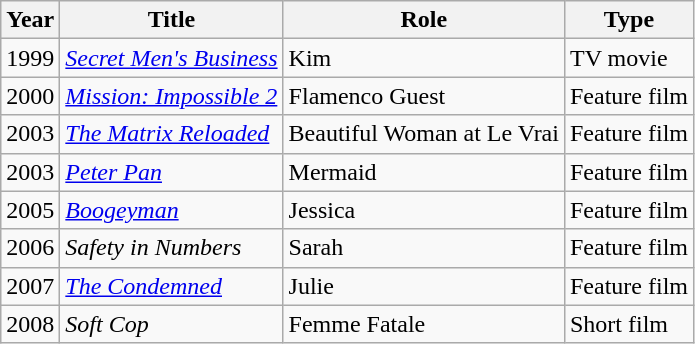<table class="wikitable">
<tr>
<th>Year</th>
<th>Title</th>
<th>Role</th>
<th>Type</th>
</tr>
<tr>
<td>1999</td>
<td><em><a href='#'>Secret Men's Business</a></em></td>
<td>Kim</td>
<td>TV movie</td>
</tr>
<tr>
<td>2000</td>
<td><em><a href='#'>Mission: Impossible 2</a></em></td>
<td>Flamenco Guest</td>
<td>Feature film</td>
</tr>
<tr>
<td>2003</td>
<td><em><a href='#'>The Matrix Reloaded</a></em></td>
<td>Beautiful Woman at Le Vrai</td>
<td>Feature film</td>
</tr>
<tr>
<td>2003</td>
<td><em><a href='#'>Peter Pan</a></em></td>
<td>Mermaid</td>
<td>Feature film</td>
</tr>
<tr>
<td>2005</td>
<td><em><a href='#'>Boogeyman</a></em></td>
<td>Jessica</td>
<td>Feature film</td>
</tr>
<tr>
<td>2006</td>
<td><em>Safety in Numbers</em></td>
<td>Sarah</td>
<td>Feature film</td>
</tr>
<tr>
<td>2007</td>
<td><em><a href='#'>The Condemned</a></em></td>
<td>Julie</td>
<td>Feature film</td>
</tr>
<tr>
<td>2008</td>
<td><em>Soft Cop</em></td>
<td>Femme Fatale</td>
<td>Short film</td>
</tr>
</table>
